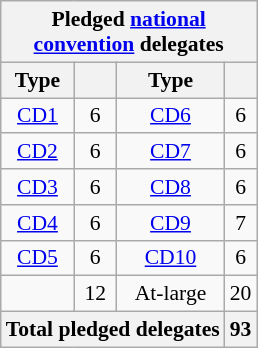<table class="wikitable sortable" style="font-size:90%;text-align:center;float:none;padding:5px;">
<tr>
<th colspan="4">Pledged <a href='#'>national<br>convention</a> delegates</th>
</tr>
<tr>
<th>Type</th>
<th></th>
<th>Type</th>
<th></th>
</tr>
<tr>
<td><a href='#'>CD1</a></td>
<td>6</td>
<td><a href='#'>CD6</a></td>
<td>6</td>
</tr>
<tr>
<td><a href='#'>CD2</a></td>
<td>6</td>
<td><a href='#'>CD7</a></td>
<td>6</td>
</tr>
<tr>
<td><a href='#'>CD3</a></td>
<td>6</td>
<td><a href='#'>CD8</a></td>
<td>6</td>
</tr>
<tr>
<td><a href='#'>CD4</a></td>
<td>6</td>
<td><a href='#'>CD9</a></td>
<td>7</td>
</tr>
<tr>
<td><a href='#'>CD5</a></td>
<td>6</td>
<td><a href='#'>CD10</a></td>
<td>6</td>
</tr>
<tr>
<td></td>
<td>12</td>
<td>At-large</td>
<td>20</td>
</tr>
<tr>
<th colspan="3">Total pledged delegates</th>
<th>93</th>
</tr>
</table>
